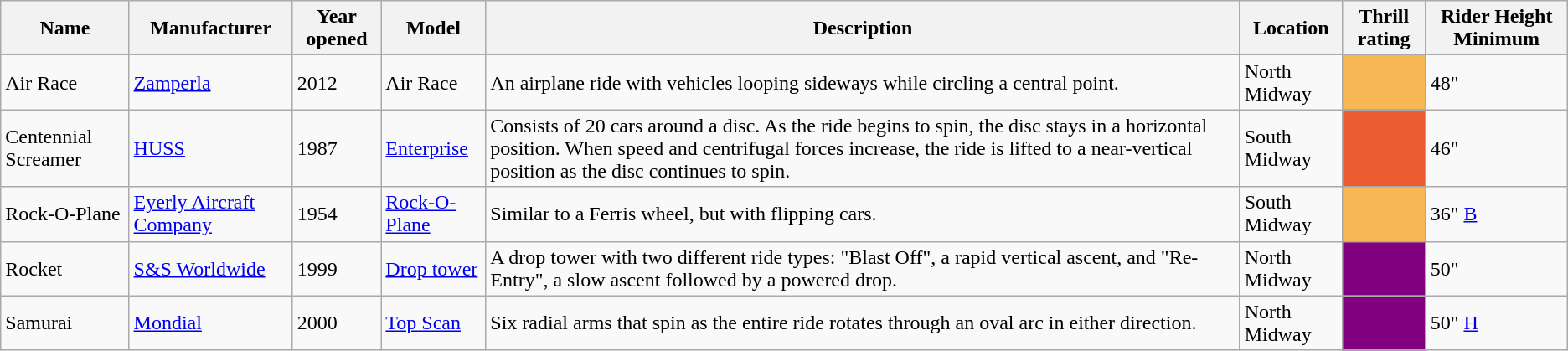<table class="wikitable">
<tr>
<th>Name</th>
<th>Manufacturer</th>
<th>Year opened</th>
<th>Model</th>
<th>Description</th>
<th>Location</th>
<th>Thrill rating</th>
<th>Rider Height Minimum</th>
</tr>
<tr>
<td>Air Race</td>
<td><a href='#'>Zamperla</a></td>
<td>2012</td>
<td>Air Race</td>
<td>An airplane ride with vehicles looping sideways while circling a central point.</td>
<td>North Midway</td>
<td align="center" bgcolor="#F7B754"><strong></strong></td>
<td>48"</td>
</tr>
<tr>
<td>Centennial Screamer</td>
<td><a href='#'>HUSS</a></td>
<td>1987</td>
<td><a href='#'>Enterprise</a></td>
<td>Consists of 20 cars around a disc. As the ride begins to spin, the disc stays in a horizontal position. When speed and centrifugal forces increase, the ride is lifted to a near-vertical position as the disc continues to spin.</td>
<td>South Midway</td>
<td align="center" bgcolor="#ED5B33"><strong></strong></td>
<td>46"</td>
</tr>
<tr>
<td>Rock-O-Plane</td>
<td><a href='#'>Eyerly Aircraft Company</a></td>
<td>1954</td>
<td><a href='#'>Rock-O-Plane</a></td>
<td>Similar to a Ferris wheel, but with flipping cars.</td>
<td>South Midway</td>
<td align="center" bgcolor="#F7B754"><strong></strong></td>
<td>36" <a href='#'>B</a></td>
</tr>
<tr>
<td>Rocket</td>
<td><a href='#'>S&S Worldwide</a></td>
<td>1999</td>
<td><a href='#'>Drop tower</a></td>
<td>A drop tower with two different ride types: "Blast Off", a rapid vertical ascent, and "Re-Entry", a slow ascent followed by a powered drop.</td>
<td>North Midway</td>
<td bgcolor="purple" align=center><strong></strong></td>
<td>50"</td>
</tr>
<tr>
<td>Samurai</td>
<td><a href='#'>Mondial</a></td>
<td>2000</td>
<td><a href='#'>Top Scan</a></td>
<td>Six radial arms that spin as the entire ride rotates through an oval arc in either direction.</td>
<td>North Midway</td>
<td bgcolor="purple" align=center><strong></strong></td>
<td>50" <a href='#'>H</a></td>
</tr>
</table>
